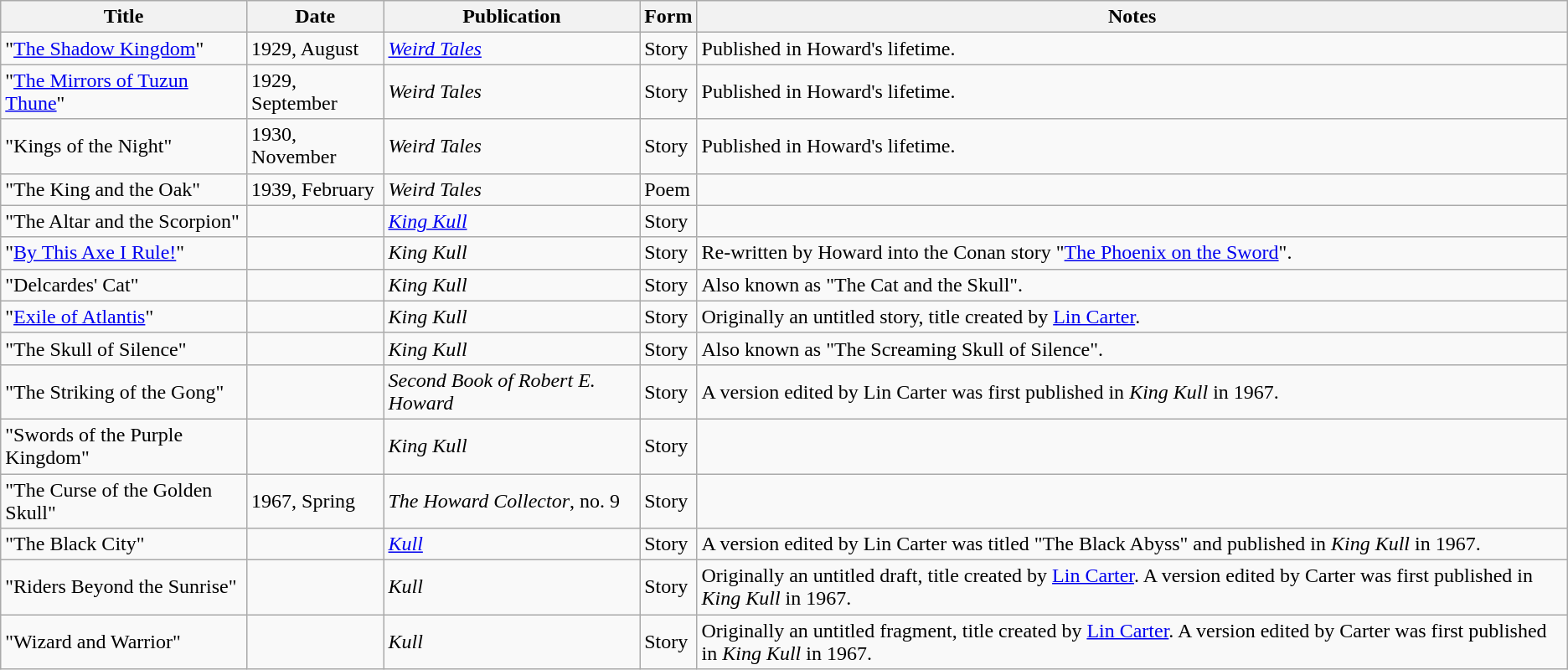<table class="wikitable sortable">
<tr>
<th>Title</th>
<th>Date</th>
<th>Publication</th>
<th>Form</th>
<th>Notes</th>
</tr>
<tr>
<td>"<a href='#'>The Shadow Kingdom</a>"</td>
<td>1929, August</td>
<td><em><a href='#'>Weird Tales</a></em></td>
<td>Story</td>
<td>Published in Howard's lifetime.</td>
</tr>
<tr>
<td>"<a href='#'>The Mirrors of Tuzun Thune</a>"</td>
<td>1929, September</td>
<td><em>Weird Tales</em></td>
<td>Story</td>
<td>Published in Howard's lifetime.</td>
</tr>
<tr>
<td>"Kings of the Night"</td>
<td>1930, November</td>
<td><em>Weird Tales</em></td>
<td>Story</td>
<td>Published in Howard's lifetime.</td>
</tr>
<tr>
<td>"The King and the Oak"</td>
<td>1939, February</td>
<td><em>Weird Tales</em></td>
<td>Poem</td>
<td></td>
</tr>
<tr>
<td>"The Altar and the Scorpion"</td>
<td></td>
<td><em><a href='#'>King Kull</a></em></td>
<td>Story</td>
<td></td>
</tr>
<tr>
<td>"<a href='#'>By This Axe I Rule!</a>"</td>
<td></td>
<td><em>King Kull</em></td>
<td>Story</td>
<td>Re-written by Howard into the Conan story "<a href='#'>The Phoenix on the Sword</a>".</td>
</tr>
<tr>
<td>"Delcardes' Cat"</td>
<td></td>
<td><em>King Kull</em></td>
<td>Story</td>
<td>Also known as "The Cat and the Skull".</td>
</tr>
<tr>
<td>"<a href='#'>Exile of Atlantis</a>"</td>
<td></td>
<td><em>King Kull</em></td>
<td>Story</td>
<td>Originally an untitled story, title created by <a href='#'>Lin Carter</a>.</td>
</tr>
<tr>
<td>"The Skull of Silence"</td>
<td></td>
<td><em>King Kull</em></td>
<td>Story</td>
<td>Also known as "The Screaming Skull of Silence".</td>
</tr>
<tr>
<td>"The Striking of the Gong"</td>
<td></td>
<td><em>Second Book of Robert E. Howard</em></td>
<td>Story</td>
<td>A version edited by Lin Carter was first published in <em>King Kull</em> in 1967.</td>
</tr>
<tr>
<td>"Swords of the Purple Kingdom"</td>
<td></td>
<td><em>King Kull</em></td>
<td>Story</td>
<td></td>
</tr>
<tr>
<td>"The Curse of the Golden Skull"</td>
<td>1967, Spring</td>
<td><em>The Howard Collector</em>, no. 9</td>
<td>Story</td>
<td></td>
</tr>
<tr>
<td>"The Black City"</td>
<td></td>
<td><em><a href='#'>Kull</a></em></td>
<td>Story</td>
<td>A version edited by Lin Carter was titled "The Black Abyss" and published in <em>King Kull</em> in 1967.</td>
</tr>
<tr>
<td>"Riders Beyond the Sunrise"</td>
<td></td>
<td><em>Kull</em></td>
<td>Story</td>
<td>Originally an untitled draft, title created by <a href='#'>Lin Carter</a>. A version edited by Carter was first published in <em>King Kull</em> in 1967.</td>
</tr>
<tr>
<td>"Wizard and Warrior"</td>
<td></td>
<td><em>Kull</em></td>
<td>Story</td>
<td>Originally an untitled fragment, title created by <a href='#'>Lin Carter</a>. A version edited by Carter was first published in <em>King Kull</em> in 1967.</td>
</tr>
</table>
